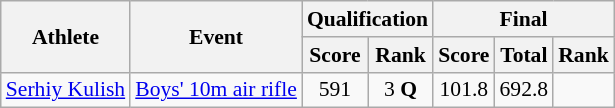<table class="wikitable" style="font-size:90%">
<tr>
<th rowspan="2">Athlete</th>
<th rowspan="2">Event</th>
<th colspan="2">Qualification</th>
<th colspan="3">Final</th>
</tr>
<tr>
<th>Score</th>
<th>Rank</th>
<th>Score</th>
<th>Total</th>
<th>Rank</th>
</tr>
<tr>
<td><a href='#'>Serhiy Kulish</a></td>
<td><a href='#'>Boys' 10m air rifle</a></td>
<td align=center>591</td>
<td align=center>3 <strong>Q</strong></td>
<td align=center>101.8</td>
<td align=center>692.8</td>
<td align=center></td>
</tr>
</table>
